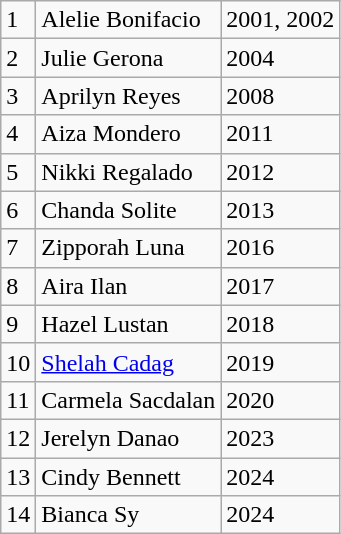<table class=wikitable>
<tr>
<td>1</td>
<td>Alelie Bonifacio</td>
<td>2001, 2002</td>
</tr>
<tr>
<td>2</td>
<td>Julie Gerona</td>
<td>2004</td>
</tr>
<tr>
<td>3</td>
<td>Aprilyn Reyes</td>
<td>2008</td>
</tr>
<tr>
<td>4</td>
<td>Aiza Mondero</td>
<td>2011</td>
</tr>
<tr>
<td>5</td>
<td>Nikki Regalado</td>
<td>2012</td>
</tr>
<tr>
<td>6</td>
<td>Chanda Solite</td>
<td>2013</td>
</tr>
<tr>
<td>7</td>
<td>Zipporah Luna</td>
<td>2016</td>
</tr>
<tr>
<td>8</td>
<td>Aira Ilan</td>
<td>2017</td>
</tr>
<tr>
<td>9</td>
<td>Hazel Lustan</td>
<td>2018</td>
</tr>
<tr>
<td>10</td>
<td><a href='#'>Shelah Cadag</a></td>
<td>2019</td>
</tr>
<tr>
<td>11</td>
<td>Carmela Sacdalan</td>
<td>2020</td>
</tr>
<tr>
<td>12</td>
<td>Jerelyn Danao</td>
<td>2023</td>
</tr>
<tr>
<td>13</td>
<td>Cindy Bennett</td>
<td>2024</td>
</tr>
<tr>
<td>14</td>
<td>Bianca Sy</td>
<td>2024</td>
</tr>
</table>
